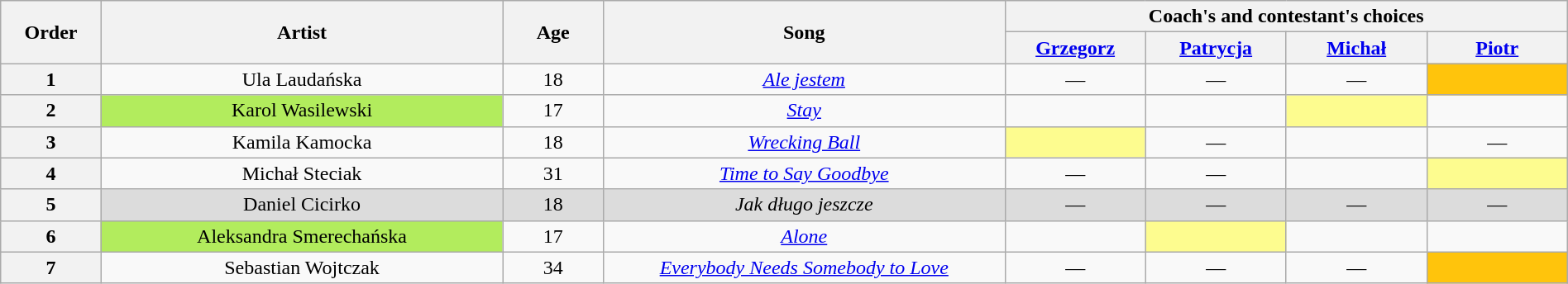<table class="wikitable" style="text-align:center; width:100%;">
<tr>
<th scope="col" rowspan="2" style="width:05%;">Order</th>
<th scope="col" rowspan="2" style="width:20%;">Artist</th>
<th scope="col" rowspan="2" style="width:05%;">Age</th>
<th scope="col" rowspan="2" style="width:20%;">Song</th>
<th scope="col" colspan="4" style="width:32%;">Coach's and contestant's choices</th>
</tr>
<tr>
<th style="width:07%;"><a href='#'>Grzegorz</a></th>
<th style="width:07%;"><a href='#'>Patrycja</a></th>
<th style="width:07%;"><a href='#'>Michał</a></th>
<th style="width:07%;"><a href='#'>Piotr</a></th>
</tr>
<tr>
<th>1</th>
<td>Ula Laudańska</td>
<td>18</td>
<td><em><a href='#'>Ale jestem</a></em></td>
<td>—</td>
<td>—</td>
<td>—</td>
<td style="background:#ffc40c;"><strong></strong></td>
</tr>
<tr>
<th>2</th>
<td style="background:#B2EC5D;">Karol Wasilewski</td>
<td>17</td>
<td><em><a href='#'>Stay</a></em></td>
<td><strong></strong></td>
<td><strong></strong></td>
<td style="background:#fdfc8f;"><strong></strong></td>
<td><strong></strong></td>
</tr>
<tr>
<th>3</th>
<td>Kamila Kamocka</td>
<td>18</td>
<td><em><a href='#'>Wrecking Ball</a></em></td>
<td style="background:#fdfc8f;"><strong></strong></td>
<td>—</td>
<td><strong></strong></td>
<td>—</td>
</tr>
<tr>
<th>4</th>
<td>Michał Steciak</td>
<td>31</td>
<td><a href='#'><em>Time to Say Goodbye</em></a></td>
<td>—</td>
<td>—</td>
<td><strong></strong></td>
<td style="background:#fdfc8f;"><strong></strong></td>
</tr>
<tr>
<th>5</th>
<td style="background:#DCDCDC;">Daniel Cicirko</td>
<td style="background:#DCDCDC;">18</td>
<td style="background:#DCDCDC;"><em>Jak długo jeszcze</em></td>
<td style="background:#DCDCDC;">—</td>
<td style="background:#DCDCDC;">—</td>
<td style="background:#DCDCDC;">—</td>
<td style="background:#DCDCDC;">—</td>
</tr>
<tr>
<th>6</th>
<td style="background:#B2EC5D;">Aleksandra Smerechańska</td>
<td>17</td>
<td><em><a href='#'>Alone</a></em></td>
<td><strong></strong></td>
<td style="background:#fdfc8f;"><strong></strong></td>
<td><strong></strong></td>
<td><strong></strong></td>
</tr>
<tr>
<th>7</th>
<td>Sebastian Wojtczak</td>
<td>34</td>
<td><em><a href='#'>Everybody Needs Somebody to Love</a></em></td>
<td>—</td>
<td>—</td>
<td>—</td>
<td style="background:#ffc40c;"><strong></strong></td>
</tr>
</table>
